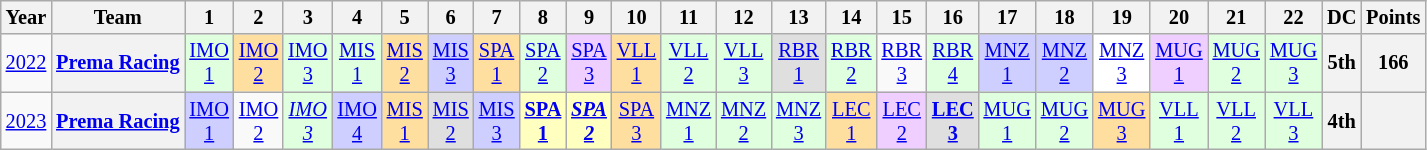<table class="wikitable" style="text-align:center; font-size:85%;">
<tr>
<th>Year</th>
<th>Team</th>
<th>1</th>
<th>2</th>
<th>3</th>
<th>4</th>
<th>5</th>
<th>6</th>
<th>7</th>
<th>8</th>
<th>9</th>
<th>10</th>
<th>11</th>
<th>12</th>
<th>13</th>
<th>14</th>
<th>15</th>
<th>16</th>
<th>17</th>
<th>18</th>
<th>19</th>
<th>20</th>
<th>21</th>
<th>22</th>
<th>DC</th>
<th>Points</th>
</tr>
<tr>
<td><a href='#'>2022</a></td>
<th nowrap><a href='#'>Prema Racing</a></th>
<td style="background:#DFFFDF;"><a href='#'>IMO<br>1</a><br></td>
<td style="background:#FFDF9F;"><a href='#'>IMO<br>2</a><br></td>
<td style="background:#DFFFDF;"><a href='#'>IMO<br>3</a><br></td>
<td style="background:#DFFFDF;"><a href='#'>MIS<br>1</a><br></td>
<td style="background:#FFDF9F;"><a href='#'>MIS<br>2</a><br></td>
<td style="background:#CFCFFF;"><a href='#'>MIS<br>3</a><br></td>
<td style="background:#FFDF9F;"><a href='#'>SPA<br>1</a><br></td>
<td style="background:#DFFFDF;"><a href='#'>SPA<br>2</a><br></td>
<td style="background:#EFCFFF;"><a href='#'>SPA<br>3</a><br></td>
<td style="background:#FFDF9F;"><a href='#'>VLL<br>1</a><br></td>
<td style="background:#DFFFDF;"><a href='#'>VLL<br>2</a><br></td>
<td style="background:#DFFFDF;"><a href='#'>VLL<br>3</a><br></td>
<td style="background:#DFDFDF;"><a href='#'>RBR<br>1</a><br></td>
<td style="background:#DFFFDF;"><a href='#'>RBR<br>2</a><br></td>
<td><a href='#'>RBR<br>3</a></td>
<td style="background:#DFFFDF;"><a href='#'>RBR<br>4</a><br></td>
<td style="background:#CFCFFF;"><a href='#'>MNZ<br>1</a><br></td>
<td style="background:#CFCFFF;"><a href='#'>MNZ<br>2</a><br></td>
<td style="background:#FFFFFF;"><a href='#'>MNZ<br>3</a><br></td>
<td style="background:#EFCFFF;"><a href='#'>MUG<br>1</a><br></td>
<td style="background:#DFFFDF;"><a href='#'>MUG<br>2</a><br></td>
<td style="background:#DFFFDF;"><a href='#'>MUG<br>3</a><br></td>
<th>5th</th>
<th>166</th>
</tr>
<tr>
<td><a href='#'>2023</a></td>
<th nowrap><a href='#'>Prema Racing</a></th>
<td style="background:#CFCFFF;"><a href='#'>IMO<br>1</a><br></td>
<td><a href='#'>IMO<br>2</a></td>
<td style="background:#DFFFDF;"><em><a href='#'>IMO<br>3</a></em><br></td>
<td style="background:#CFCFFF;"><a href='#'>IMO<br>4</a><br></td>
<td style="background:#FFDF9F;"><a href='#'>MIS<br>1</a><br></td>
<td style="background:#DFDFDF;"><a href='#'>MIS<br>2</a><br></td>
<td style="background:#CFCFFF;"><a href='#'>MIS<br>3</a><br></td>
<td style="background:#FFFFBF;"><strong><a href='#'>SPA<br>1</a></strong><br></td>
<td style="background:#FFFFBF;"><strong><em><a href='#'>SPA<br>2</a></em></strong><br></td>
<td style="background:#FFDF9F;"><a href='#'>SPA<br>3</a><br></td>
<td style="background:#DFFFDF;"><a href='#'>MNZ<br>1</a><br></td>
<td style="background:#DFFFDF;"><a href='#'>MNZ<br>2</a><br></td>
<td style="background:#DFFFDF;"><a href='#'>MNZ<br>3</a><br></td>
<td style="background:#FFDF9F;"><a href='#'>LEC<br>1</a><br></td>
<td style="background:#EFCFFF;"><a href='#'>LEC<br>2</a><br></td>
<td style="background:#DFDFDF;"><strong><a href='#'>LEC<br>3</a></strong><br></td>
<td style="background:#DFFFDF;"><a href='#'>MUG<br>1</a><br></td>
<td style="background:#DFFFDF;"><a href='#'>MUG<br>2</a><br></td>
<td style="background:#FFDF9F;"><a href='#'>MUG<br>3</a><br></td>
<td style="background:#DFFFDF;"><a href='#'>VLL<br>1</a><br></td>
<td style="background:#DFFFDF;"><a href='#'>VLL<br>2</a><br></td>
<td style="background:#DFFFDF;"><a href='#'>VLL<br>3</a><br></td>
<th>4th</th>
<th></th>
</tr>
</table>
